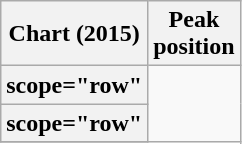<table class="wikitable plainrowheaders sortable">
<tr>
<th scope="col">Chart (2015)</th>
<th scope="col">Peak<br>position</th>
</tr>
<tr>
<th>scope="row" </th>
</tr>
<tr>
<th>scope="row" </th>
</tr>
<tr>
</tr>
</table>
